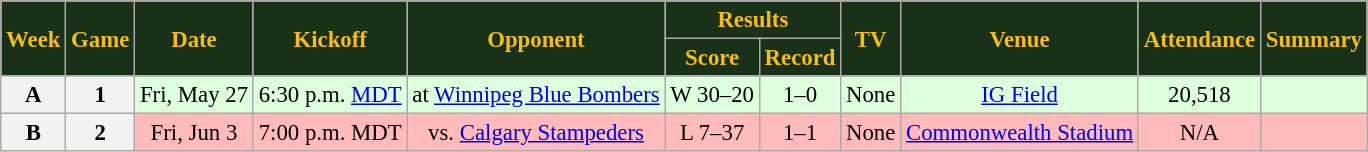<table class="wikitable" style="font-size: 95%;">
<tr>
<th style="background:#183118;color:#f7bd13;" rowspan=2>Week</th>
<th style="background:#183118;color:#f7bd13;" rowspan=2>Game</th>
<th style="background:#183118;color:#f7bd13;" rowspan=2>Date</th>
<th style="background:#183118;color:#f7bd13;" rowspan=2>Kickoff</th>
<th style="background:#183118;color:#f7bd13;" rowspan=2>Opponent</th>
<th style="background:#183118;color:#f7bd13;" colspan=2>Results</th>
<th style="background:#183118;color:#f7bd13;" rowspan=2>TV</th>
<th style="background:#183118;color:#f7bd13;" rowspan=2>Venue</th>
<th style="background:#183118;color:#f7bd13;" rowspan=2>Attendance</th>
<th style="background:#183118;color:#f7bd13;" rowspan=2>Summary</th>
</tr>
<tr>
<th style="background:#183118;color:#f7bd13;">Score</th>
<th style="background:#183118;color:#f7bd13;">Record</th>
</tr>
<tr align="center"= bgcolor="ddffdd">
<th align="center">A</th>
<th align="center">1</th>
<td align="center">Fri, May 27</td>
<td align="center">6:30 p.m. <a href='#'>MDT</a></td>
<td align="center">at <a href='#'>Winnipeg Blue Bombers</a></td>
<td align="center">W 30–20</td>
<td align="center">1–0</td>
<td align="center">None</td>
<td align="center"><a href='#'>IG Field</a></td>
<td align="center">20,518</td>
<td align="center"></td>
</tr>
<tr align="center"= bgcolor="ffbbbb">
<th align="center">B</th>
<th align="center">2</th>
<td align="center">Fri, Jun 3</td>
<td align="center">7:00 p.m. MDT</td>
<td align="center">vs. <a href='#'>Calgary Stampeders</a></td>
<td align="center">L 7–37</td>
<td align="center">1–1</td>
<td align="center">None</td>
<td align="center"><a href='#'>Commonwealth Stadium</a></td>
<td align="center">N/A</td>
<td align="center"></td>
</tr>
</table>
